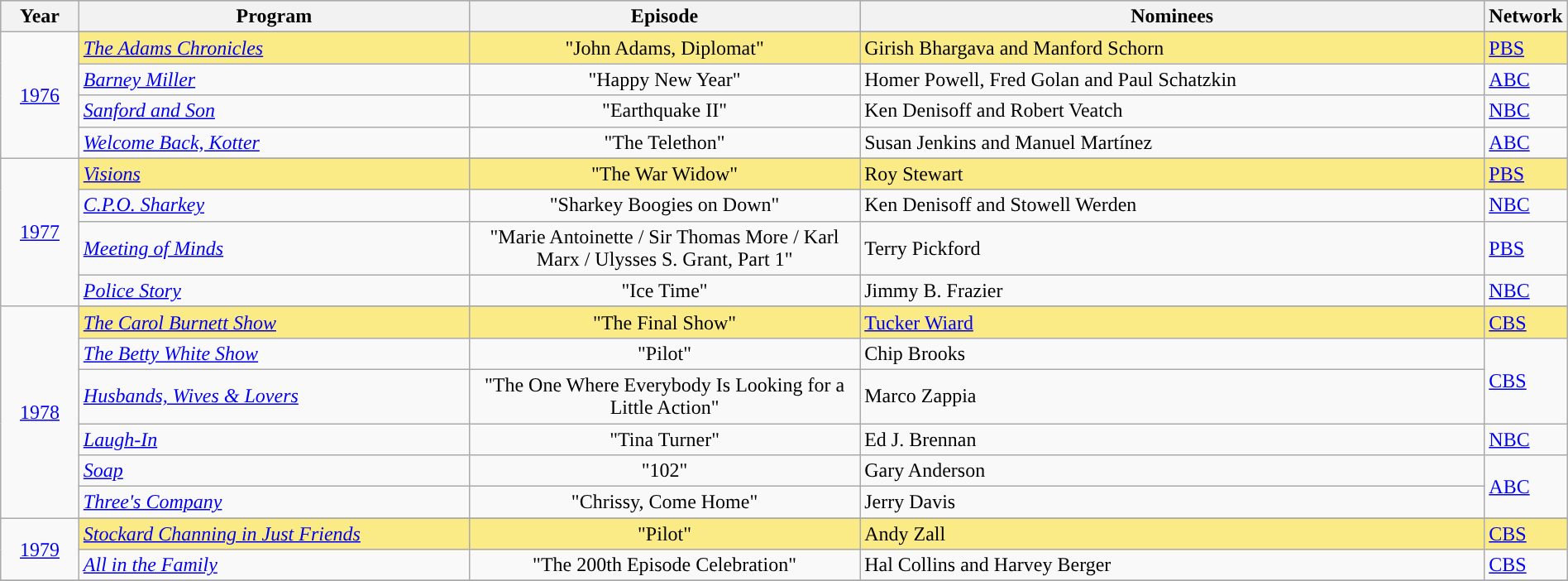<table class="wikitable" style="width:100%">
<tr style="background:#bebebe;">
<th style="width:5%;">Year</th>
<th style="width:25%;">Program</th>
<th style="width:25%;">Episode</th>
<th style="width:40%;">Nominees</th>
<th style="width:5%;">Network</th>
</tr>
<tr>
<td rowspan=5 style="text-align:center;"><a href='#'>1976</a><br></td>
</tr>
<tr style="background:#FAEB86;">
<td><em><a href='#'>The Adams Chronicles</a></em></td>
<td align=center>"John Adams, Diplomat"</td>
<td>Girish Bhargava and Manford Schorn</td>
<td><a href='#'>PBS</a></td>
</tr>
<tr>
<td><em><a href='#'>Barney Miller</a></em></td>
<td align=center>"Happy New Year"</td>
<td>Homer Powell, Fred Golan and Paul Schatzkin</td>
<td><a href='#'>ABC</a></td>
</tr>
<tr>
<td><em><a href='#'>Sanford and Son</a></em></td>
<td align=center>"Earthquake II"</td>
<td>Ken Denisoff and Robert Veatch</td>
<td><a href='#'>NBC</a></td>
</tr>
<tr>
<td><em><a href='#'>Welcome Back, Kotter</a></em></td>
<td align=center>"The Telethon"</td>
<td>Susan Jenkins and Manuel Martínez</td>
<td><a href='#'>ABC</a></td>
</tr>
<tr>
<td rowspan=5 style="text-align:center;"><a href='#'>1977</a><br></td>
</tr>
<tr style="background:#FAEB86;">
<td><em><a href='#'>Visions</a></em></td>
<td align=center>"The War Widow"</td>
<td>Roy Stewart</td>
<td><a href='#'>PBS</a></td>
</tr>
<tr>
<td><em><a href='#'>C.P.O. Sharkey</a></em></td>
<td align=center>"Sharkey Boogies on Down"</td>
<td>Ken Denisoff and Stowell Werden</td>
<td><a href='#'>NBC</a></td>
</tr>
<tr>
<td><em><a href='#'>Meeting of Minds</a></em></td>
<td align=center>"Marie Antoinette / Sir Thomas More / Karl Marx / Ulysses S. Grant, Part 1"</td>
<td>Terry Pickford</td>
<td><a href='#'>PBS</a></td>
</tr>
<tr>
<td><em><a href='#'>Police Story</a></em></td>
<td align=center>"Ice Time"</td>
<td>Jimmy B. Frazier</td>
<td><a href='#'>NBC</a></td>
</tr>
<tr>
<td rowspan=7 style="text-align:center;"><a href='#'>1978</a><br></td>
</tr>
<tr style="background:#FAEB86;">
<td><em><a href='#'>The Carol Burnett Show</a></em></td>
<td align=center>"The Final Show"</td>
<td><a href='#'>Tucker Wiard</a></td>
<td><a href='#'>CBS</a></td>
</tr>
<tr>
<td><em><a href='#'>The Betty White Show</a></em></td>
<td align=center>"Pilot"</td>
<td>Chip Brooks</td>
<td rowspan=2><a href='#'>CBS</a></td>
</tr>
<tr>
<td><em><a href='#'>Husbands, Wives & Lovers</a></em></td>
<td align=center>"The One Where Everybody Is Looking for a Little Action"</td>
<td>Marco Zappia</td>
</tr>
<tr>
<td><em><a href='#'>Laugh-In</a></em></td>
<td align=center>"Tina Turner"</td>
<td>Ed J. Brennan</td>
<td><a href='#'>NBC</a></td>
</tr>
<tr>
<td><em><a href='#'>Soap</a></em></td>
<td align=center>"102"</td>
<td>Gary Anderson</td>
<td rowspan=2><a href='#'>ABC</a></td>
</tr>
<tr>
<td><em><a href='#'>Three's Company</a></em></td>
<td align=center>"Chrissy, Come Home"</td>
<td>Jerry Davis</td>
</tr>
<tr>
<td rowspan=3 style="text-align:center;"><a href='#'>1979</a><br></td>
</tr>
<tr style="background:#FAEB86;">
<td><em><a href='#'>Stockard Channing in Just Friends</a></em></td>
<td align=center>"Pilot"</td>
<td>Andy Zall</td>
<td><a href='#'>CBS</a></td>
</tr>
<tr>
<td><em><a href='#'>All in the Family</a></em></td>
<td align=center>"The 200th Episode Celebration"</td>
<td>Hal Collins and Harvey Berger</td>
<td><a href='#'>CBS</a></td>
</tr>
<tr>
</tr>
</table>
